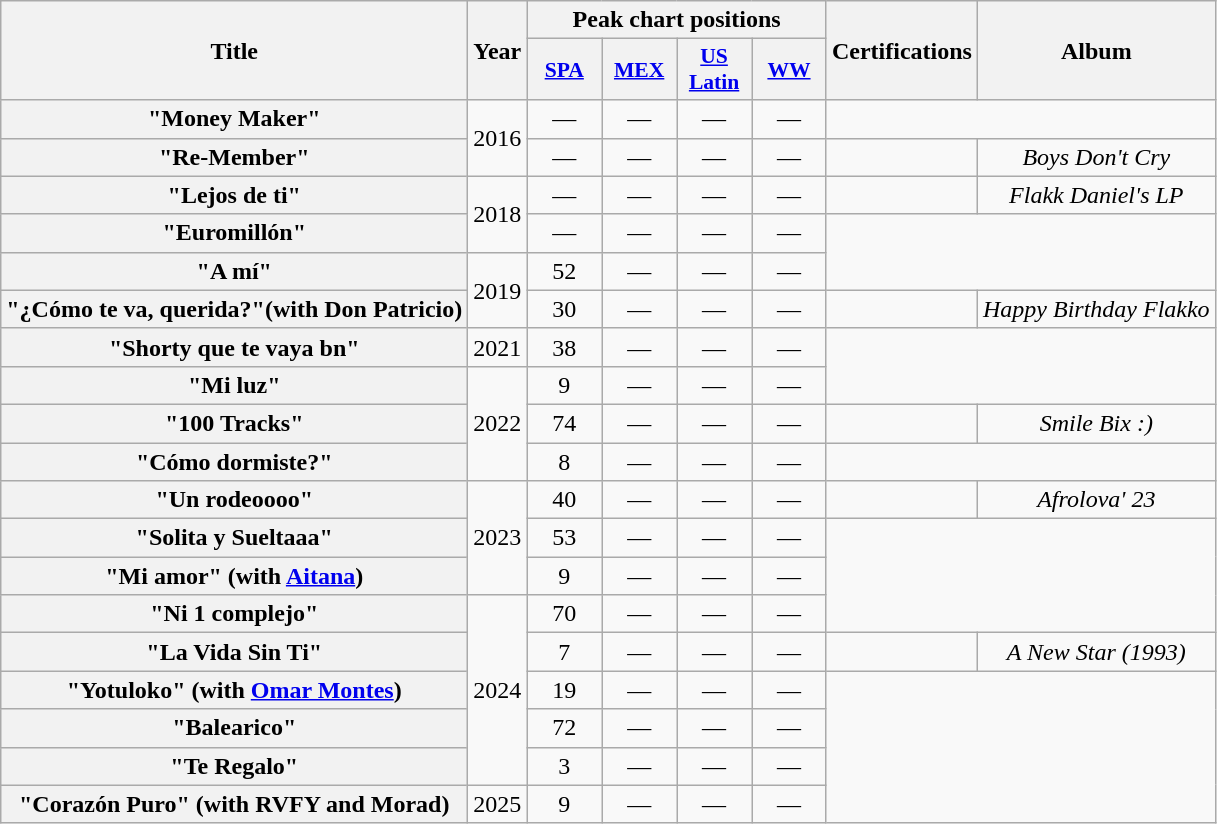<table class="wikitable plainrowheaders" style="text-align:center;">
<tr>
<th scope="col" rowspan="2">Title</th>
<th scope="col" rowspan="2">Year</th>
<th scope="col" colspan="4">Peak chart positions</th>
<th scope="col" rowspan="2">Certifications</th>
<th scope="col" rowspan="2">Album</th>
</tr>
<tr>
<th scope="col" style="font-size:90%; width:3em;"><a href='#'>SPA</a><br></th>
<th scope="col" style="font-size:90%; width:3em;"><a href='#'>MEX</a><br></th>
<th scope="col" style="font-size:90%; width:3em;"><a href='#'>US<br>Latin</a><br></th>
<th scope="col" style="font-size:90%; width:3em;"><a href='#'>WW</a><br></th>
</tr>
<tr>
<th scope="row">"Money Maker"</th>
<td rowspan=2>2016</td>
<td>—</td>
<td>—</td>
<td>—</td>
<td>—</td>
</tr>
<tr>
<th scope="row">"Re-Member"</th>
<td>—</td>
<td>—</td>
<td>—</td>
<td>—</td>
<td></td>
<td><em>Boys Don't Cry</em></td>
</tr>
<tr>
<th scope="row">"Lejos de ti"</th>
<td rowspan=2>2018</td>
<td>—</td>
<td>—</td>
<td>—</td>
<td>—</td>
<td></td>
<td><em>Flakk Daniel's LP</em></td>
</tr>
<tr>
<th scope="row">"Euromillón"</th>
<td>—</td>
<td>—</td>
<td>—</td>
<td>—</td>
</tr>
<tr>
<th scope="row">"A mí"</th>
<td rowspan=2>2019</td>
<td>52</td>
<td>—</td>
<td>—</td>
<td>—</td>
</tr>
<tr>
<th scope="row">"¿Cómo te va, querida?"(with Don Patricio)</th>
<td>30</td>
<td>—</td>
<td>—</td>
<td>—</td>
<td></td>
<td><em>Happy Birthday Flakko</em></td>
</tr>
<tr>
<th scope="row">"Shorty que te vaya bn"</th>
<td>2021</td>
<td>38</td>
<td>—</td>
<td>—</td>
<td>—</td>
</tr>
<tr>
<th scope="row">"Mi luz"</th>
<td rowspan=3>2022</td>
<td>9</td>
<td>—</td>
<td>—</td>
<td>—</td>
</tr>
<tr>
<th scope="row">"100 Tracks"</th>
<td>74</td>
<td>—</td>
<td>—</td>
<td>—</td>
<td></td>
<td><em>Smile Bix :)</em></td>
</tr>
<tr>
<th scope="row">"Cómo dormiste?"</th>
<td>8</td>
<td>—</td>
<td>—</td>
<td>—</td>
</tr>
<tr>
<th scope="row">"Un rodeoooo"</th>
<td rowspan=3>2023</td>
<td>40</td>
<td>—</td>
<td>—</td>
<td>—</td>
<td></td>
<td><em>Afrolova' 23</em></td>
</tr>
<tr>
<th scope="row">"Solita y Sueltaaa"</th>
<td>53</td>
<td>—</td>
<td>—</td>
<td>—</td>
</tr>
<tr>
<th scope="row">"Mi amor" (with <a href='#'>Aitana</a>)</th>
<td>9</td>
<td>—</td>
<td>—</td>
<td>—</td>
</tr>
<tr>
<th scope="row">"Ni 1 complejo"</th>
<td rowspan=5>2024</td>
<td>70</td>
<td>—</td>
<td>—</td>
<td>—</td>
</tr>
<tr>
<th scope="row">"La Vida Sin Ti"</th>
<td>7</td>
<td>—</td>
<td>—</td>
<td>—</td>
<td></td>
<td><em>A New Star (1993)</em></td>
</tr>
<tr>
<th scope="row">"Yotuloko"  (with <a href='#'>Omar Montes</a>)</th>
<td>19</td>
<td>—</td>
<td>—</td>
<td>—</td>
</tr>
<tr>
<th scope="row">"Balearico"</th>
<td>72</td>
<td>—</td>
<td>—</td>
<td>—</td>
</tr>
<tr>
<th scope="row">"Te Regalo"</th>
<td>3</td>
<td>—</td>
<td>—</td>
<td>—</td>
</tr>
<tr>
<th scope="row">"Corazón Puro"  (with RVFY and Morad)</th>
<td>2025</td>
<td>9</td>
<td>—</td>
<td>—</td>
<td>—</td>
</tr>
</table>
